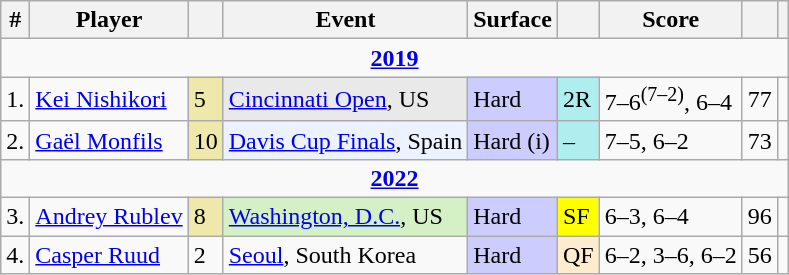<table class="wikitable sortable">
<tr>
<th class=unsortable>#</th>
<th>Player</th>
<th></th>
<th>Event</th>
<th>Surface</th>
<th></th>
<th class=unsortable>Score</th>
<th class=unsortable></th>
<th class=unsortable></th>
</tr>
<tr>
<td colspan="9" style="text-align:center"><strong><a href='#'>2019</a></strong></td>
</tr>
<tr>
<td>1.</td>
<td> <a href='#'>Kei Nishikori</a></td>
<td bgcolor=eee8aa>5</td>
<td bgcolor=e9e9e9><a href='#'>Cincinnati Open</a>, US</td>
<td bgcolor=ccccff>Hard</td>
<td bgcolor=afeeee>2R</td>
<td>7–6<sup>(7–2)</sup>, 6–4</td>
<td>77</td>
<td></td>
</tr>
<tr>
<td>2.</td>
<td> <a href='#'>Gaël Monfils</a></td>
<td bgcolor=eee8aa>10</td>
<td bgcolor=ecf2ff><a href='#'>Davis Cup Finals</a>, Spain</td>
<td bgcolor=ccccff>Hard (i)</td>
<td bgcolor=afeeee>–</td>
<td>7–5, 6–2</td>
<td>73</td>
<td></td>
</tr>
<tr>
<td colspan="9" style="text-align:center"><strong><a href='#'>2022</a></strong></td>
</tr>
<tr>
<td>3.</td>
<td> <a href='#'>Andrey Rublev</a></td>
<td bgcolor=eee8aa>8</td>
<td bgcolor=#d4f1c5><a href='#'>Washington, D.C.</a>, US</td>
<td bgcolor=ccccff>Hard</td>
<td style="background:yellow;">SF</td>
<td>6–3, 6–4</td>
<td>96</td>
<td></td>
</tr>
<tr>
<td>4.</td>
<td> <a href='#'>Casper Ruud</a></td>
<td background:thistle;">2</td>
<td><a href='#'>Seoul</a>, South Korea</td>
<td bgcolor=ccccff>Hard</td>
<td style="background:#ffebcd;">QF</td>
<td>6–2, 3–6, 6–2</td>
<td>56</td>
<td><br></td>
</tr>
</table>
